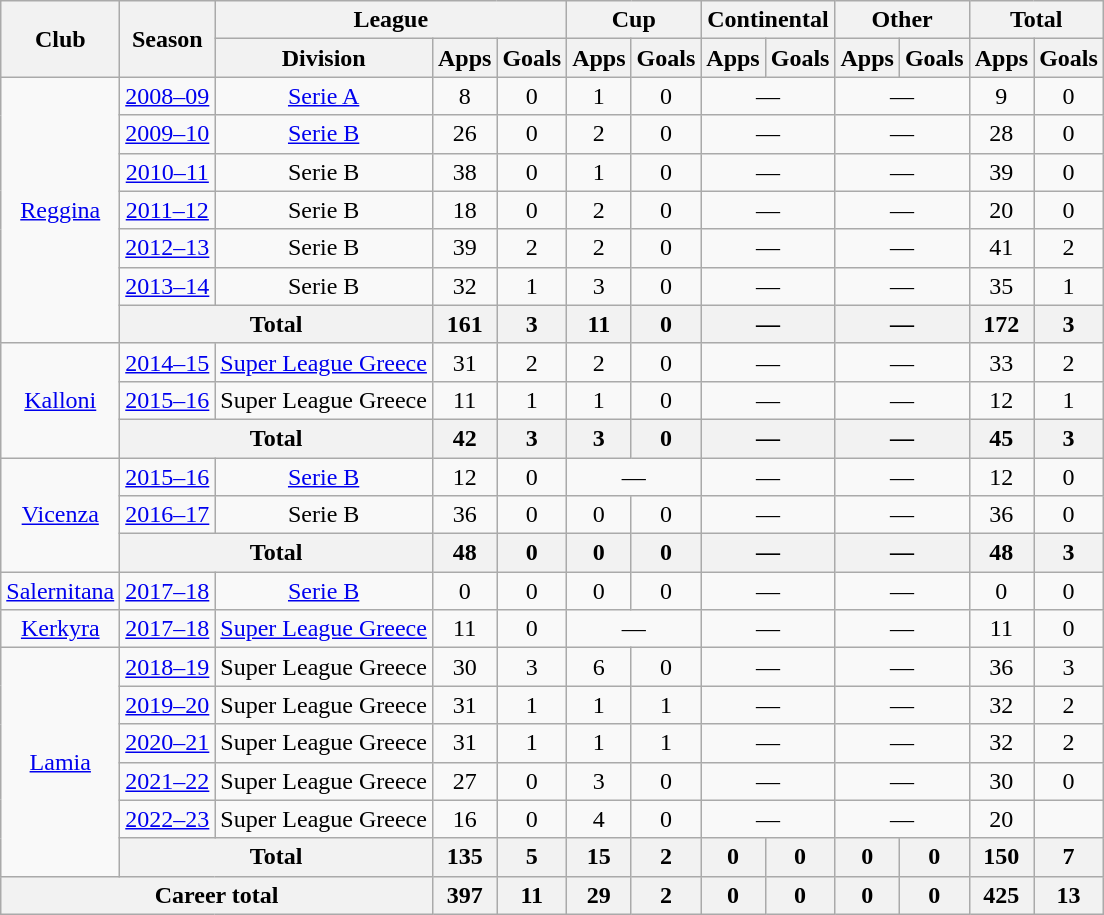<table class="wikitable" style="text-align:center">
<tr>
<th rowspan=2>Club</th>
<th rowspan=2>Season</th>
<th colspan=3>League</th>
<th colspan=2>Cup</th>
<th colspan=2>Continental</th>
<th colspan=2>Other</th>
<th colspan=3>Total</th>
</tr>
<tr>
<th>Division</th>
<th>Apps</th>
<th>Goals</th>
<th>Apps</th>
<th>Goals</th>
<th>Apps</th>
<th>Goals</th>
<th>Apps</th>
<th>Goals</th>
<th>Apps</th>
<th>Goals</th>
</tr>
<tr>
<td rowspan="7"><a href='#'>Reggina</a></td>
<td><a href='#'>2008–09</a></td>
<td><a href='#'>Serie A</a></td>
<td>8</td>
<td>0</td>
<td>1</td>
<td>0</td>
<td colspan="2">—</td>
<td colspan="2">—</td>
<td>9</td>
<td>0</td>
</tr>
<tr>
<td><a href='#'>2009–10</a></td>
<td><a href='#'>Serie B</a></td>
<td>26</td>
<td>0</td>
<td>2</td>
<td>0</td>
<td colspan="2">—</td>
<td colspan="2">—</td>
<td>28</td>
<td>0</td>
</tr>
<tr>
<td><a href='#'>2010–11</a></td>
<td>Serie B</td>
<td>38</td>
<td>0</td>
<td>1</td>
<td>0</td>
<td colspan="2">—</td>
<td colspan="2">—</td>
<td>39</td>
<td>0</td>
</tr>
<tr>
<td><a href='#'>2011–12</a></td>
<td>Serie B</td>
<td>18</td>
<td>0</td>
<td>2</td>
<td>0</td>
<td colspan="2">—</td>
<td colspan="2">—</td>
<td>20</td>
<td>0</td>
</tr>
<tr>
<td><a href='#'>2012–13</a></td>
<td>Serie B</td>
<td>39</td>
<td>2</td>
<td>2</td>
<td>0</td>
<td colspan="2">—</td>
<td colspan="2">—</td>
<td>41</td>
<td>2</td>
</tr>
<tr>
<td><a href='#'>2013–14</a></td>
<td>Serie B</td>
<td>32</td>
<td>1</td>
<td>3</td>
<td>0</td>
<td colspan="2">—</td>
<td colspan="2">—</td>
<td>35</td>
<td>1</td>
</tr>
<tr>
<th colspan="2">Total</th>
<th>161</th>
<th>3</th>
<th>11</th>
<th>0</th>
<th colspan="2">—</th>
<th colspan="2">—</th>
<th>172</th>
<th>3</th>
</tr>
<tr>
<td rowspan="3"><a href='#'>Kalloni</a></td>
<td><a href='#'>2014–15</a></td>
<td><a href='#'>Super League Greece</a></td>
<td>31</td>
<td>2</td>
<td>2</td>
<td>0</td>
<td colspan="2">—</td>
<td colspan="2">—</td>
<td>33</td>
<td>2</td>
</tr>
<tr>
<td><a href='#'>2015–16</a></td>
<td>Super League Greece</td>
<td>11</td>
<td>1</td>
<td>1</td>
<td>0</td>
<td colspan="2">—</td>
<td colspan="2">—</td>
<td>12</td>
<td>1</td>
</tr>
<tr>
<th colspan="2">Total</th>
<th>42</th>
<th>3</th>
<th>3</th>
<th>0</th>
<th colspan="2">—</th>
<th colspan="2">—</th>
<th>45</th>
<th>3</th>
</tr>
<tr>
<td rowspan="3"><a href='#'>Vicenza</a></td>
<td><a href='#'>2015–16</a></td>
<td><a href='#'>Serie B</a></td>
<td>12</td>
<td>0</td>
<td colspan="2">—</td>
<td colspan="2">—</td>
<td colspan="2">—</td>
<td>12</td>
<td>0</td>
</tr>
<tr>
<td><a href='#'>2016–17</a></td>
<td>Serie B</td>
<td>36</td>
<td>0</td>
<td>0</td>
<td>0</td>
<td colspan="2">—</td>
<td colspan="2">—</td>
<td>36</td>
<td>0</td>
</tr>
<tr>
<th colspan="2">Total</th>
<th>48</th>
<th>0</th>
<th>0</th>
<th>0</th>
<th colspan="2">—</th>
<th colspan="2">—</th>
<th>48</th>
<th>3</th>
</tr>
<tr>
<td><a href='#'>Salernitana</a></td>
<td><a href='#'>2017–18</a></td>
<td><a href='#'>Serie B</a></td>
<td>0</td>
<td>0</td>
<td>0</td>
<td>0</td>
<td colspan="2">—</td>
<td colspan="2">—</td>
<td>0</td>
<td>0</td>
</tr>
<tr>
<td><a href='#'>Kerkyra</a></td>
<td><a href='#'>2017–18</a></td>
<td><a href='#'>Super League Greece</a></td>
<td>11</td>
<td>0</td>
<td colspan="2">—</td>
<td colspan="2">—</td>
<td colspan="2">—</td>
<td>11</td>
<td>0</td>
</tr>
<tr>
<td rowspan="6"><a href='#'>Lamia</a></td>
<td><a href='#'>2018–19</a></td>
<td>Super League Greece</td>
<td>30</td>
<td>3</td>
<td>6</td>
<td>0</td>
<td colspan="2">—</td>
<td colspan="2">—</td>
<td>36</td>
<td>3</td>
</tr>
<tr>
<td><a href='#'>2019–20</a></td>
<td>Super League Greece</td>
<td>31</td>
<td>1</td>
<td>1</td>
<td>1</td>
<td colspan="2">—</td>
<td colspan="2">—</td>
<td>32</td>
<td>2</td>
</tr>
<tr>
<td><a href='#'>2020–21</a></td>
<td>Super League Greece</td>
<td>31</td>
<td>1</td>
<td>1</td>
<td>1</td>
<td colspan="2">—</td>
<td colspan="2">—</td>
<td>32</td>
<td>2</td>
</tr>
<tr>
<td><a href='#'>2021–22</a></td>
<td>Super League Greece</td>
<td>27</td>
<td>0</td>
<td>3</td>
<td>0</td>
<td colspan="2">—</td>
<td colspan="2">—</td>
<td>30</td>
<td>0</td>
</tr>
<tr>
<td><a href='#'>2022–23</a></td>
<td>Super League Greece</td>
<td>16</td>
<td>0</td>
<td>4</td>
<td>0</td>
<td colspan="2">—</td>
<td colspan="2">—</td>
<td>20</td>
<td></td>
</tr>
<tr>
<th colspan="2">Total</th>
<th>135</th>
<th>5</th>
<th>15</th>
<th>2</th>
<th>0</th>
<th>0</th>
<th>0</th>
<th>0</th>
<th>150</th>
<th>7</th>
</tr>
<tr>
<th colspan="3">Career total</th>
<th>397</th>
<th>11</th>
<th>29</th>
<th>2</th>
<th>0</th>
<th>0</th>
<th>0</th>
<th>0</th>
<th>425</th>
<th>13</th>
</tr>
</table>
